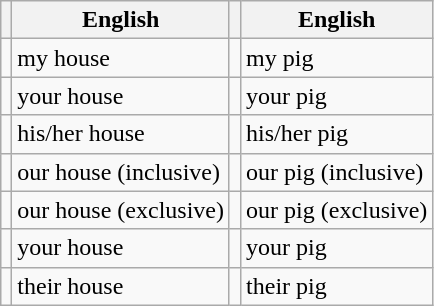<table class="wikitable">
<tr>
<th></th>
<th>English</th>
<th></th>
<th>English</th>
</tr>
<tr>
<td></td>
<td>my house</td>
<td></td>
<td>my pig</td>
</tr>
<tr>
<td></td>
<td>your house</td>
<td></td>
<td>your pig</td>
</tr>
<tr>
<td></td>
<td>his/her house</td>
<td></td>
<td>his/her pig</td>
</tr>
<tr>
<td></td>
<td>our house (inclusive)</td>
<td></td>
<td>our pig (inclusive)</td>
</tr>
<tr>
<td></td>
<td>our house (exclusive)</td>
<td></td>
<td>our pig (exclusive)</td>
</tr>
<tr>
<td></td>
<td>your house</td>
<td></td>
<td>your pig</td>
</tr>
<tr>
<td></td>
<td>their house</td>
<td></td>
<td>their pig</td>
</tr>
</table>
